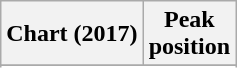<table class="wikitable sortable plainrowheaders" style="text-align:center">
<tr>
<th scope="col">Chart (2017)</th>
<th scope="col">Peak<br> position</th>
</tr>
<tr>
</tr>
<tr>
</tr>
<tr>
</tr>
<tr>
</tr>
<tr>
</tr>
</table>
